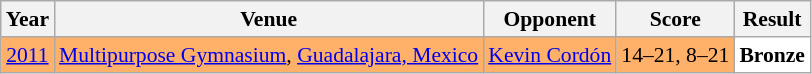<table class="sortable wikitable" style="font-size: 90%;">
<tr>
<th>Year</th>
<th>Venue</th>
<th>Opponent</th>
<th>Score</th>
<th>Result</th>
</tr>
<tr style="background:#FFB069">
<td align="center"><a href='#'>2011</a></td>
<td align="left"><a href='#'>Multipurpose Gymnasium</a>, <a href='#'>Guadalajara, Mexico</a></td>
<td align="left"> <a href='#'>Kevin Cordón</a></td>
<td align="left">14–21, 8–21</td>
<td style="text-align:left; background:white"> <strong>Bronze</strong></td>
</tr>
</table>
